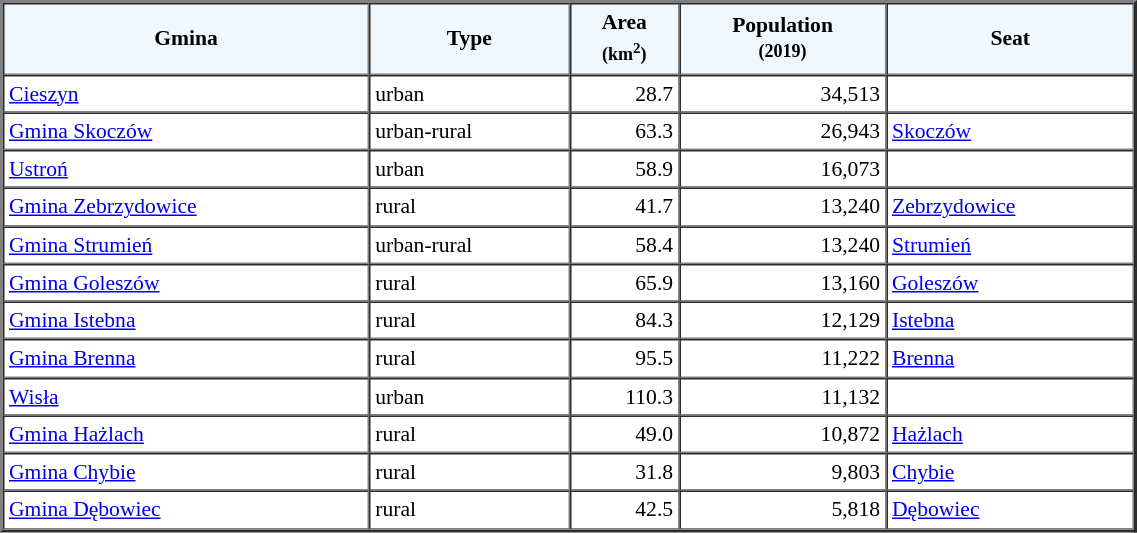<table width="60%" border="2" cellpadding="3" cellspacing="0" style="font-size:90%;line-height:120%;">
<tr bgcolor="F0F8FF">
<td style="text-align:center;"><strong>Gmina</strong></td>
<td style="text-align:center;"><strong>Type</strong></td>
<td style="text-align:center;"><strong>Area<br><small>(km<sup>2</sup>)</small></strong></td>
<td style="text-align:center;"><strong>Population<br><small>(2019)</small></strong></td>
<td style="text-align:center;"><strong>Seat</strong></td>
</tr>
<tr>
<td><a href='#'>Cieszyn</a></td>
<td>urban</td>
<td style="text-align:right;">28.7</td>
<td style="text-align:right;">34,513</td>
<td> </td>
</tr>
<tr>
<td><a href='#'>Gmina Skoczów</a></td>
<td>urban-rural</td>
<td style="text-align:right;">63.3</td>
<td style="text-align:right;">26,943</td>
<td><a href='#'>Skoczów</a></td>
</tr>
<tr>
<td><a href='#'>Ustroń</a></td>
<td>urban</td>
<td style="text-align:right;">58.9</td>
<td style="text-align:right;">16,073</td>
<td> </td>
</tr>
<tr>
<td><a href='#'>Gmina Zebrzydowice</a></td>
<td>rural</td>
<td style="text-align:right;">41.7</td>
<td style="text-align:right;">13,240</td>
<td><a href='#'>Zebrzydowice</a></td>
</tr>
<tr>
<td><a href='#'>Gmina Strumień</a></td>
<td>urban-rural</td>
<td style="text-align:right;">58.4</td>
<td style="text-align:right;">13,240</td>
<td><a href='#'>Strumień</a></td>
</tr>
<tr>
<td><a href='#'>Gmina Goleszów</a></td>
<td>rural</td>
<td style="text-align:right;">65.9</td>
<td style="text-align:right;">13,160</td>
<td><a href='#'>Goleszów</a></td>
</tr>
<tr>
<td><a href='#'>Gmina Istebna</a></td>
<td>rural</td>
<td style="text-align:right;">84.3</td>
<td style="text-align:right;">12,129</td>
<td><a href='#'>Istebna</a></td>
</tr>
<tr>
<td><a href='#'>Gmina Brenna</a></td>
<td>rural</td>
<td style="text-align:right;">95.5</td>
<td style="text-align:right;">11,222</td>
<td><a href='#'>Brenna</a></td>
</tr>
<tr>
<td><a href='#'>Wisła</a></td>
<td>urban</td>
<td style="text-align:right;">110.3</td>
<td style="text-align:right;">11,132</td>
<td> </td>
</tr>
<tr>
<td><a href='#'>Gmina Hażlach</a></td>
<td>rural</td>
<td style="text-align:right;">49.0</td>
<td style="text-align:right;">10,872</td>
<td><a href='#'>Hażlach</a></td>
</tr>
<tr>
<td><a href='#'>Gmina Chybie</a></td>
<td>rural</td>
<td style="text-align:right;">31.8</td>
<td style="text-align:right;">9,803</td>
<td><a href='#'>Chybie</a></td>
</tr>
<tr>
<td><a href='#'>Gmina Dębowiec</a></td>
<td>rural</td>
<td style="text-align:right;">42.5</td>
<td style="text-align:right;">5,818</td>
<td><a href='#'>Dębowiec</a></td>
</tr>
<tr>
</tr>
</table>
